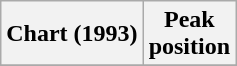<table class="wikitable">
<tr>
<th>Chart (1993)</th>
<th>Peak<br>position</th>
</tr>
<tr>
</tr>
</table>
